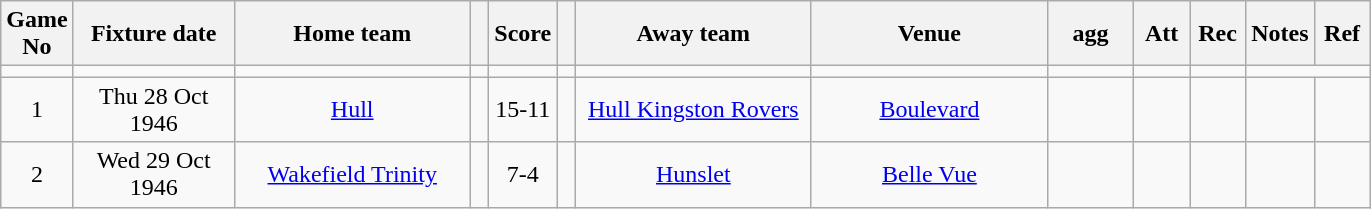<table class="wikitable" style="text-align:center;">
<tr>
<th width=20 abbr="No">Game No</th>
<th width=100 abbr="Date">Fixture date</th>
<th width=150 abbr="Home team">Home team</th>
<th width=5 abbr="space"></th>
<th width=20 abbr="Score">Score</th>
<th width=5 abbr="space"></th>
<th width=150 abbr="Away team">Away team</th>
<th width=150 abbr="Venue">Venue</th>
<th width=50 abbr="agg">agg</th>
<th width=30 abbr="Att">Att</th>
<th width=30 abbr="Rec">Rec</th>
<th width=20 abbr="Notes">Notes</th>
<th width=30 abbr="Ref">Ref</th>
</tr>
<tr>
<td></td>
<td></td>
<td></td>
<td></td>
<td></td>
<td></td>
<td></td>
<td></td>
<td></td>
<td></td>
<td></td>
</tr>
<tr>
<td>1</td>
<td>Thu 28 Oct 1946</td>
<td><a href='#'>Hull</a></td>
<td></td>
<td>15-11</td>
<td></td>
<td><a href='#'>Hull Kingston Rovers</a></td>
<td><a href='#'>Boulevard</a></td>
<td></td>
<td></td>
<td></td>
<td></td>
<td></td>
</tr>
<tr>
<td>2</td>
<td>Wed 29 Oct 1946</td>
<td><a href='#'>Wakefield Trinity</a></td>
<td></td>
<td>7-4</td>
<td></td>
<td><a href='#'>Hunslet</a></td>
<td><a href='#'>Belle Vue</a></td>
<td></td>
<td></td>
<td></td>
<td></td>
<td></td>
</tr>
</table>
